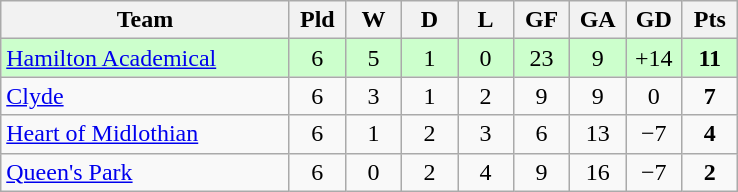<table class="wikitable" style="text-align: center;">
<tr>
<th width=185>Team</th>
<th width=30>Pld</th>
<th width=30>W</th>
<th width=30>D</th>
<th width=30>L</th>
<th width=30>GF</th>
<th width=30>GA</th>
<th width=30>GD</th>
<th width=30>Pts</th>
</tr>
<tr bgcolor=#ccffcc>
<td align=left><a href='#'>Hamilton Academical</a></td>
<td>6</td>
<td>5</td>
<td>1</td>
<td>0</td>
<td>23</td>
<td>9</td>
<td>+14</td>
<td><strong>11</strong></td>
</tr>
<tr>
<td align=left><a href='#'>Clyde</a></td>
<td>6</td>
<td>3</td>
<td>1</td>
<td>2</td>
<td>9</td>
<td>9</td>
<td>0</td>
<td><strong>7</strong></td>
</tr>
<tr>
<td align=left><a href='#'>Heart of Midlothian</a></td>
<td>6</td>
<td>1</td>
<td>2</td>
<td>3</td>
<td>6</td>
<td>13</td>
<td>−7</td>
<td><strong>4</strong></td>
</tr>
<tr>
<td align=left><a href='#'>Queen's Park</a></td>
<td>6</td>
<td>0</td>
<td>2</td>
<td>4</td>
<td>9</td>
<td>16</td>
<td>−7</td>
<td><strong>2</strong></td>
</tr>
</table>
